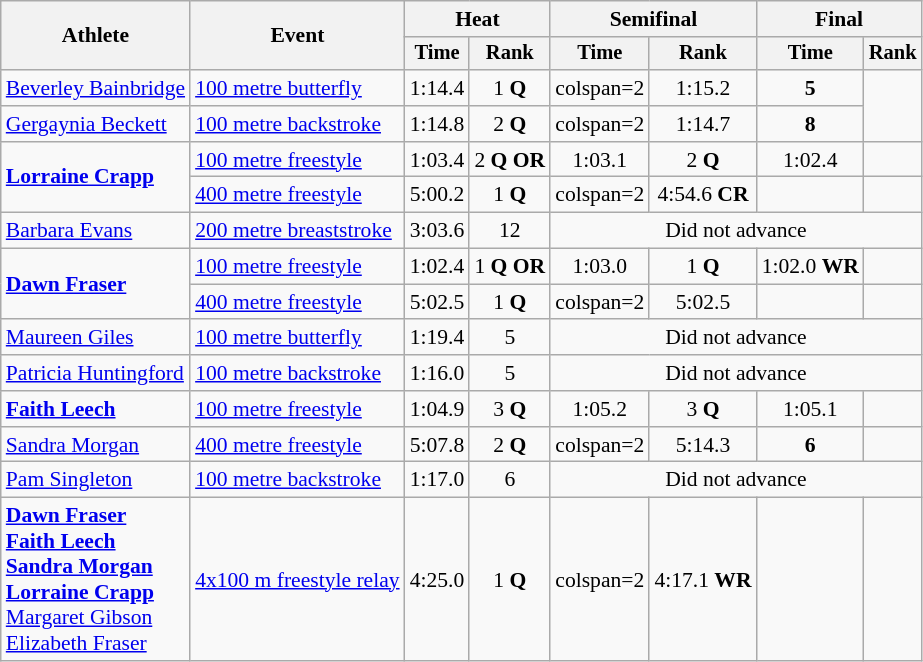<table class=wikitable style="font-size:90%">
<tr>
<th rowspan="2">Athlete</th>
<th rowspan="2">Event</th>
<th colspan="2">Heat</th>
<th colspan="2">Semifinal</th>
<th colspan="2">Final</th>
</tr>
<tr style="font-size:95%">
<th>Time</th>
<th>Rank</th>
<th>Time</th>
<th>Rank</th>
<th>Time</th>
<th>Rank</th>
</tr>
<tr align=center>
<td align=left rowspan=1><a href='#'>Beverley Bainbridge</a></td>
<td align=left><a href='#'>100 metre butterfly</a></td>
<td>1:14.4</td>
<td>1 <strong>Q</strong></td>
<td>colspan=2 </td>
<td>1:15.2</td>
<td><strong>5</strong></td>
</tr>
<tr align=center>
<td align=left rowspan=1><a href='#'>Gergaynia Beckett</a></td>
<td align=left><a href='#'>100 metre backstroke</a></td>
<td>1:14.8</td>
<td>2 <strong>Q</strong></td>
<td>colspan=2 </td>
<td>1:14.7</td>
<td><strong>8</strong></td>
</tr>
<tr align=center>
<td align=left rowspan=2><strong><a href='#'>Lorraine Crapp</a></strong></td>
<td align=left><a href='#'>100 metre freestyle</a></td>
<td>1:03.4</td>
<td>2 <strong>Q</strong> <strong>OR</strong></td>
<td>1:03.1</td>
<td>2 <strong>Q</strong></td>
<td>1:02.4</td>
<td></td>
</tr>
<tr align=center>
<td align=left><a href='#'>400 metre freestyle</a></td>
<td>5:00.2</td>
<td>1 <strong>Q</strong></td>
<td>colspan=2 </td>
<td>4:54.6	<strong>CR</strong></td>
<td></td>
</tr>
<tr align=center>
<td align=left rowspan=1><a href='#'>Barbara Evans</a></td>
<td align=left><a href='#'>200 metre breaststroke</a></td>
<td>3:03.6</td>
<td>12</td>
<td colspan=4>Did not advance</td>
</tr>
<tr align=center>
<td align=left rowspan=2><strong><a href='#'>Dawn Fraser</a></strong></td>
<td align=left><a href='#'>100 metre freestyle</a></td>
<td>1:02.4</td>
<td>1 <strong>Q</strong> <strong>OR</strong></td>
<td>1:03.0</td>
<td>1 <strong>Q</strong></td>
<td>1:02.0	<strong>WR</strong></td>
<td></td>
</tr>
<tr align=center>
<td align=left><a href='#'>400 metre freestyle</a></td>
<td>5:02.5</td>
<td>1 <strong>Q</strong></td>
<td>colspan=2 </td>
<td>5:02.5</td>
<td></td>
</tr>
<tr align=center>
<td align=left rowspan=1><a href='#'>Maureen Giles</a></td>
<td align=left><a href='#'>100 metre butterfly</a></td>
<td>1:19.4</td>
<td>5</td>
<td colspan=4>Did not advance</td>
</tr>
<tr align=center>
<td align=left rowspan=1><a href='#'>Patricia Huntingford</a></td>
<td align=left><a href='#'>100 metre backstroke</a></td>
<td>1:16.0</td>
<td>5</td>
<td colspan=4>Did not advance</td>
</tr>
<tr align=center>
<td align=left rowspan=1><strong><a href='#'>Faith Leech</a></strong></td>
<td align=left><a href='#'>100 metre freestyle</a></td>
<td>1:04.9</td>
<td>3 <strong>Q</strong></td>
<td>1:05.2</td>
<td>3 <strong>Q</strong></td>
<td>1:05.1</td>
<td></td>
</tr>
<tr align=center>
<td align=left rowspan=1><a href='#'>Sandra Morgan</a></td>
<td align=left><a href='#'>400 metre freestyle</a></td>
<td>5:07.8</td>
<td>2 <strong>Q</strong></td>
<td>colspan=2 </td>
<td>5:14.3</td>
<td><strong>6</strong></td>
</tr>
<tr align=center>
<td align=left rowspan=1><a href='#'>Pam Singleton</a></td>
<td align=left><a href='#'>100 metre backstroke</a></td>
<td>1:17.0</td>
<td>6</td>
<td colspan=4>Did not advance</td>
</tr>
<tr align=center>
<td align=left rowspan=1><strong><a href='#'>Dawn Fraser</a><br><a href='#'>Faith Leech</a><br><a href='#'>Sandra Morgan</a><br><a href='#'>Lorraine Crapp</a></strong><br><a href='#'>Margaret Gibson</a><br><a href='#'>Elizabeth Fraser</a></td>
<td align=left><a href='#'>4x100 m freestyle relay</a></td>
<td>4:25.0</td>
<td>1 <strong>Q</strong></td>
<td>colspan=2 </td>
<td>4:17.1	 <strong>WR</strong></td>
<td></td>
</tr>
</table>
